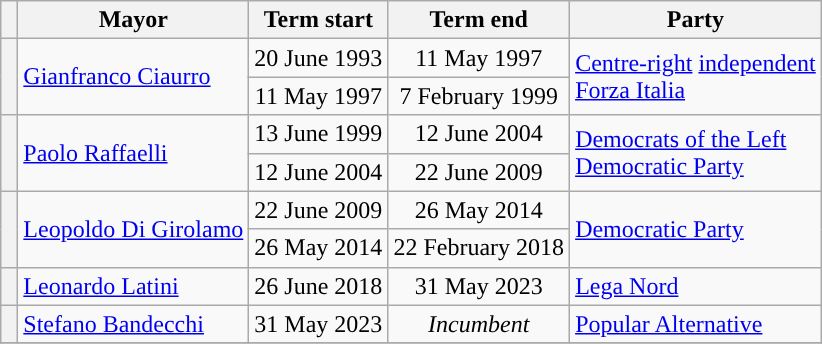<table class="wikitable">
<tr>
<th class=unsortable> </th>
<th>Mayor</th>
<th>Term start</th>
<th>Term end</th>
<th>Party</th>
</tr>
<tr>
<th rowspan=2 style="background:"></th>
<td rowspan=2><a href='#'>Gianfranco Ciaurro</a></td>
<td align=center>20 June 1993</td>
<td align=center>11 May 1997</td>
<td rowspan=2><a href='#'>Centre-right</a> <a href='#'>independent</a><br><a href='#'>Forza Italia</a></td>
</tr>
<tr>
<td align=center>11 May 1997</td>
<td align=center>7 February 1999</td>
</tr>
<tr>
<th rowspan=2 style="background:"></th>
<td rowspan=2><a href='#'>Paolo Raffaelli</a></td>
<td align=center>13 June 1999</td>
<td align=center>12 June 2004</td>
<td rowspan=2><a href='#'>Democrats of the Left</a><br><a href='#'>Democratic Party</a></td>
</tr>
<tr>
<td align=center>12 June 2004</td>
<td align=center>22 June 2009</td>
</tr>
<tr>
<th rowspan=2 style="background:"></th>
<td rowspan=2><a href='#'>Leopoldo Di Girolamo</a></td>
<td align=center>22 June 2009</td>
<td align=center>26 May 2014</td>
<td rowspan=2><a href='#'>Democratic Party</a></td>
</tr>
<tr>
<td align=center>26 May 2014</td>
<td align=center>22 February 2018</td>
</tr>
<tr>
<th style="background:"></th>
<td><a href='#'>Leonardo Latini</a></td>
<td align=center>26 June 2018</td>
<td align=center>31 May 2023</td>
<td><a href='#'>Lega Nord</a></td>
</tr>
<tr>
<th style="background:"></th>
<td><a href='#'>Stefano Bandecchi</a></td>
<td align=center>31 May 2023</td>
<td align=center><em>Incumbent</em></td>
<td><a href='#'>Popular Alternative</a></td>
</tr>
<tr>
</tr>
</table>
